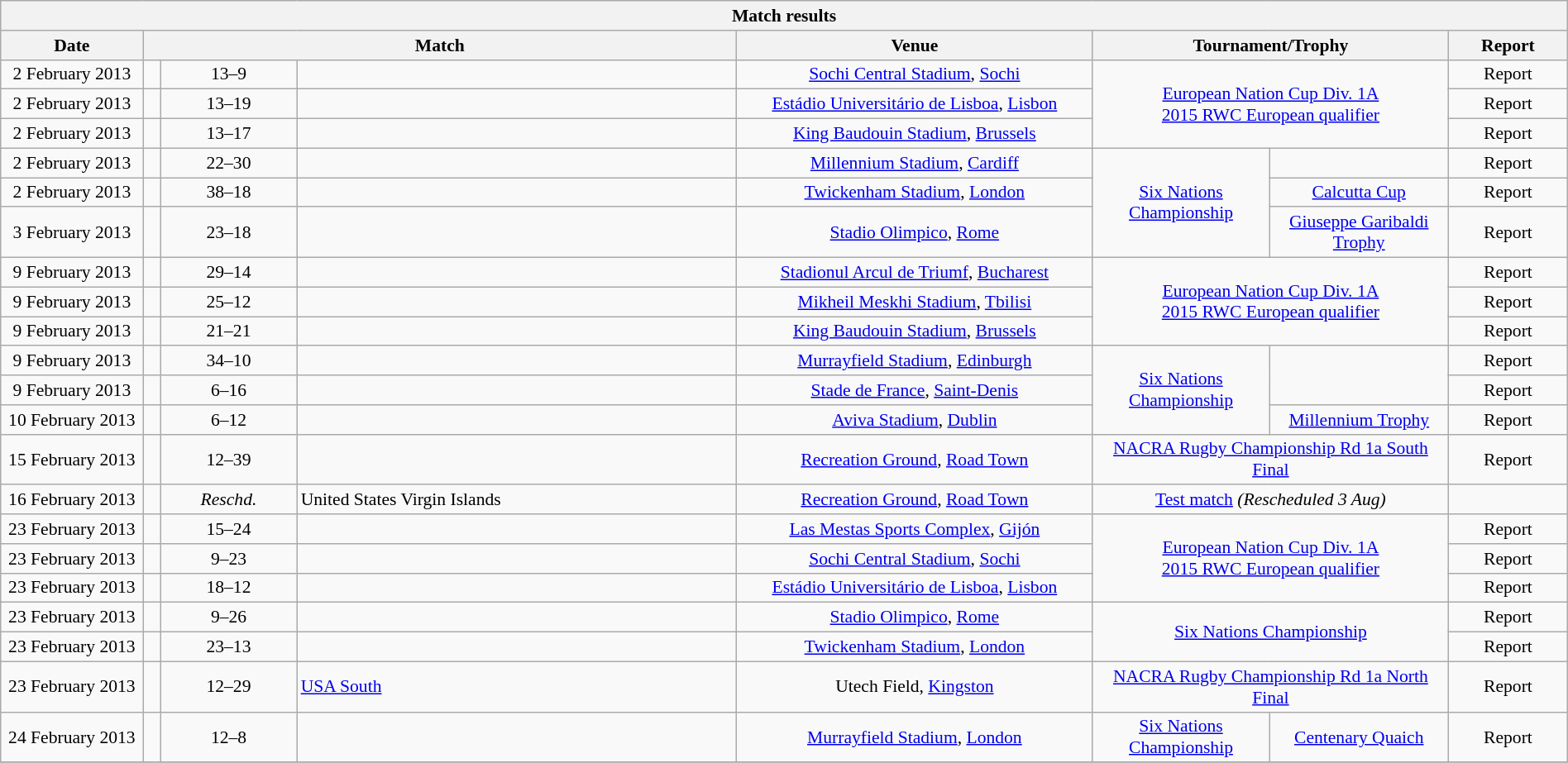<table class="wikitable" style="font-size:90%; width:100%; text-align: center;">
<tr>
<th colspan=8>Match results</th>
</tr>
<tr>
<th width=6%>Date</th>
<th width=25% colspan=3>Match</th>
<th width=15%>Venue</th>
<th width=15% colspan=2>Tournament/Trophy</th>
<th width=5%>Report</th>
</tr>
<tr>
<td>2 February 2013</td>
<td align=right></td>
<td>13–9</td>
<td align=left></td>
<td><a href='#'>Sochi Central Stadium</a>, <a href='#'>Sochi</a></td>
<td rowspan=3 colspan=2><a href='#'>European Nation Cup Div. 1A</a><br><a href='#'>2015 RWC European qualifier</a></td>
<td>Report</td>
</tr>
<tr>
<td>2 February 2013</td>
<td align=right></td>
<td>13–19</td>
<td align=left></td>
<td><a href='#'>Estádio Universitário de Lisboa</a>, <a href='#'>Lisbon</a></td>
<td>Report</td>
</tr>
<tr>
<td>2 February 2013</td>
<td align=right></td>
<td>13–17</td>
<td align=left></td>
<td><a href='#'>King Baudouin Stadium</a>, <a href='#'>Brussels</a></td>
<td>Report</td>
</tr>
<tr>
<td>2 February 2013</td>
<td align=right></td>
<td>22–30</td>
<td align=left></td>
<td><a href='#'>Millennium Stadium</a>, <a href='#'>Cardiff</a></td>
<td rowspan=3><a href='#'>Six Nations Championship</a></td>
<td></td>
<td>Report</td>
</tr>
<tr>
<td>2 February 2013</td>
<td align=right></td>
<td>38–18</td>
<td align=left></td>
<td><a href='#'>Twickenham Stadium</a>, <a href='#'>London</a></td>
<td><a href='#'>Calcutta Cup</a></td>
<td>Report</td>
</tr>
<tr>
<td>3 February 2013</td>
<td align=right></td>
<td>23–18</td>
<td align=left></td>
<td><a href='#'>Stadio Olimpico</a>, <a href='#'>Rome</a></td>
<td><a href='#'>Giuseppe Garibaldi Trophy</a></td>
<td>Report</td>
</tr>
<tr>
<td>9 February 2013</td>
<td align=right></td>
<td>29–14</td>
<td align=left></td>
<td><a href='#'>Stadionul Arcul de Triumf</a>, <a href='#'>Bucharest</a></td>
<td rowspan=3 colspan=2><a href='#'>European Nation Cup Div. 1A</a><br><a href='#'>2015 RWC European qualifier</a></td>
<td>Report</td>
</tr>
<tr>
<td>9 February 2013</td>
<td align=right></td>
<td>25–12</td>
<td align=left></td>
<td><a href='#'>Mikheil Meskhi Stadium</a>, <a href='#'>Tbilisi</a></td>
<td>Report</td>
</tr>
<tr>
<td>9 February 2013</td>
<td align=right></td>
<td>21–21</td>
<td align=left></td>
<td><a href='#'>King Baudouin Stadium</a>, <a href='#'>Brussels</a></td>
<td>Report</td>
</tr>
<tr>
<td>9 February 2013</td>
<td align=right></td>
<td>34–10</td>
<td align=left></td>
<td><a href='#'>Murrayfield Stadium</a>, <a href='#'>Edinburgh</a></td>
<td rowspan=3><a href='#'>Six Nations Championship</a></td>
<td rowspan=2></td>
<td>Report</td>
</tr>
<tr>
<td>9 February 2013</td>
<td align=right></td>
<td>6–16</td>
<td align=left></td>
<td><a href='#'>Stade de France</a>, <a href='#'>Saint-Denis</a></td>
<td>Report</td>
</tr>
<tr>
<td>10 February 2013</td>
<td align=right></td>
<td>6–12</td>
<td align=left></td>
<td><a href='#'>Aviva Stadium</a>, <a href='#'>Dublin</a></td>
<td><a href='#'>Millennium Trophy</a></td>
<td>Report</td>
</tr>
<tr>
<td>15 February 2013</td>
<td align=right></td>
<td>12–39</td>
<td align=left></td>
<td><a href='#'>Recreation Ground</a>, <a href='#'>Road Town</a></td>
<td colspan=2><a href='#'>NACRA Rugby Championship Rd 1a South Final</a></td>
<td>Report</td>
</tr>
<tr>
<td>16 February 2013</td>
<td align=right></td>
<td><em>Reschd.</em></td>
<td align=left> United States Virgin Islands</td>
<td><a href='#'>Recreation Ground</a>, <a href='#'>Road Town</a></td>
<td colspan=2><a href='#'>Test match</a> <em>(Rescheduled 3 Aug)</em></td>
<td></td>
</tr>
<tr>
<td>23 February 2013</td>
<td align=right></td>
<td>15–24</td>
<td align=left></td>
<td><a href='#'>Las Mestas Sports Complex</a>, <a href='#'>Gijón</a></td>
<td rowspan=3 colspan=2><a href='#'>European Nation Cup Div. 1A</a><br><a href='#'>2015 RWC European qualifier</a></td>
<td>Report</td>
</tr>
<tr>
<td>23 February 2013</td>
<td align=right></td>
<td>9–23</td>
<td align=left></td>
<td><a href='#'>Sochi Central Stadium</a>, <a href='#'>Sochi</a></td>
<td>Report</td>
</tr>
<tr>
<td>23 February 2013</td>
<td align=right></td>
<td>18–12</td>
<td align=left></td>
<td><a href='#'>Estádio Universitário de Lisboa</a>, <a href='#'>Lisbon</a></td>
<td>Report</td>
</tr>
<tr>
<td>23 February 2013</td>
<td align=right></td>
<td>9–26</td>
<td align=left></td>
<td><a href='#'>Stadio Olimpico</a>, <a href='#'>Rome</a></td>
<td rowspan=2 colspan=2><a href='#'>Six Nations Championship</a></td>
<td>Report</td>
</tr>
<tr>
<td>23 February 2013</td>
<td align=right></td>
<td>23–13</td>
<td align=left></td>
<td><a href='#'>Twickenham Stadium</a>, <a href='#'>London</a></td>
<td>Report</td>
</tr>
<tr>
<td>23 February 2013</td>
<td align=right></td>
<td>12–29</td>
<td align=left><a href='#'>USA South</a></td>
<td>Utech Field, <a href='#'>Kingston</a></td>
<td colspan=2><a href='#'>NACRA Rugby Championship Rd 1a North Final</a></td>
<td>Report</td>
</tr>
<tr>
<td>24 February 2013</td>
<td align=right></td>
<td>12–8</td>
<td align=left></td>
<td><a href='#'>Murrayfield Stadium</a>, <a href='#'>London</a></td>
<td><a href='#'>Six Nations Championship</a></td>
<td><a href='#'>Centenary Quaich</a></td>
<td>Report</td>
</tr>
<tr>
</tr>
</table>
